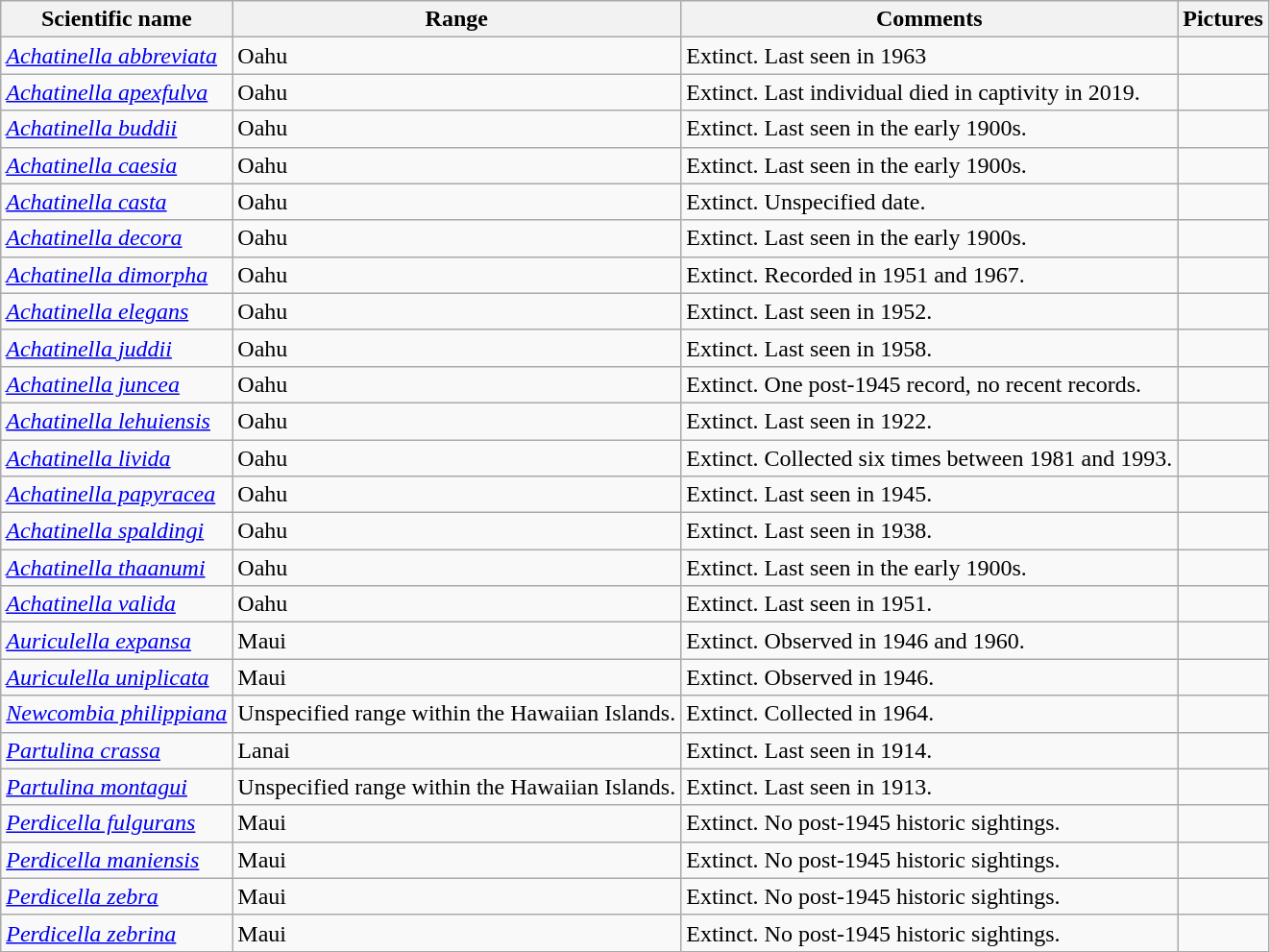<table class="wikitable">
<tr>
<th>Scientific name</th>
<th>Range</th>
<th class="unsortable">Comments</th>
<th class="unsortable">Pictures</th>
</tr>
<tr>
<td><em><a href='#'>Achatinella abbreviata</a></em></td>
<td>Oahu</td>
<td>Extinct. Last seen in 1963</td>
<td></td>
</tr>
<tr>
<td><em><a href='#'>Achatinella apexfulva</a></em></td>
<td>Oahu</td>
<td>Extinct. Last individual died in captivity in 2019.</td>
<td></td>
</tr>
<tr>
<td><em><a href='#'>Achatinella buddii</a></em></td>
<td>Oahu</td>
<td>Extinct. Last seen in the early 1900s.</td>
<td></td>
</tr>
<tr>
<td><em><a href='#'>Achatinella caesia</a></em></td>
<td>Oahu</td>
<td>Extinct. Last seen in the early 1900s.</td>
<td></td>
</tr>
<tr>
<td><em><a href='#'>Achatinella casta</a></em></td>
<td>Oahu</td>
<td>Extinct. Unspecified date.</td>
<td></td>
</tr>
<tr>
<td><em><a href='#'>Achatinella decora</a></em></td>
<td>Oahu</td>
<td>Extinct. Last seen in the early 1900s.</td>
<td></td>
</tr>
<tr>
<td><em><a href='#'>Achatinella dimorpha</a></em></td>
<td>Oahu</td>
<td>Extinct. Recorded in 1951 and 1967.</td>
<td></td>
</tr>
<tr>
<td><em><a href='#'>Achatinella elegans</a></em></td>
<td>Oahu</td>
<td>Extinct. Last seen in 1952.</td>
<td></td>
</tr>
<tr>
<td><em><a href='#'>Achatinella juddii</a></em></td>
<td>Oahu</td>
<td>Extinct. Last seen in 1958.</td>
<td></td>
</tr>
<tr>
<td><em><a href='#'>Achatinella juncea</a></em></td>
<td>Oahu</td>
<td>Extinct. One post-1945 record, no recent records.</td>
<td></td>
</tr>
<tr>
<td><em><a href='#'>Achatinella lehuiensis</a></em></td>
<td>Oahu</td>
<td>Extinct. Last seen in 1922.</td>
<td></td>
</tr>
<tr>
<td><em><a href='#'>Achatinella livida</a></em></td>
<td>Oahu</td>
<td>Extinct. Collected six times between 1981 and 1993.</td>
<td></td>
</tr>
<tr>
<td><em><a href='#'>Achatinella papyracea</a></em></td>
<td>Oahu</td>
<td>Extinct. Last seen in 1945.</td>
<td></td>
</tr>
<tr>
<td><em><a href='#'>Achatinella spaldingi</a></em></td>
<td>Oahu</td>
<td>Extinct. Last seen in 1938.</td>
<td></td>
</tr>
<tr>
<td><em><a href='#'>Achatinella thaanumi</a></em></td>
<td>Oahu</td>
<td>Extinct. Last seen in the early 1900s.</td>
<td></td>
</tr>
<tr>
<td><em><a href='#'>Achatinella valida</a></em></td>
<td>Oahu</td>
<td>Extinct. Last seen in 1951.</td>
<td></td>
</tr>
<tr>
<td><em><a href='#'>Auriculella expansa</a></em></td>
<td>Maui</td>
<td>Extinct. Observed in 1946 and 1960.</td>
<td></td>
</tr>
<tr>
<td><em><a href='#'>Auriculella uniplicata</a></em></td>
<td>Maui</td>
<td>Extinct. Observed in 1946.</td>
<td></td>
</tr>
<tr>
<td><em><a href='#'>Newcombia philippiana</a></em></td>
<td>Unspecified range within the Hawaiian Islands.</td>
<td>Extinct. Collected in 1964.</td>
<td></td>
</tr>
<tr>
<td><em><a href='#'>Partulina crassa</a></em></td>
<td>Lanai</td>
<td>Extinct. Last seen in 1914.</td>
<td></td>
</tr>
<tr>
<td><em><a href='#'>Partulina montagui</a></em></td>
<td>Unspecified range within the Hawaiian Islands.</td>
<td>Extinct. Last seen in 1913.</td>
<td></td>
</tr>
<tr>
<td><em><a href='#'>Perdicella fulgurans</a></em></td>
<td>Maui</td>
<td>Extinct. No post-1945 historic sightings.</td>
<td></td>
</tr>
<tr>
<td><em><a href='#'>Perdicella maniensis</a></em></td>
<td>Maui</td>
<td>Extinct. No post-1945 historic sightings.</td>
<td></td>
</tr>
<tr>
<td><em><a href='#'>Perdicella zebra</a></em></td>
<td>Maui</td>
<td>Extinct. No post-1945 historic sightings.</td>
<td></td>
</tr>
<tr>
<td><em><a href='#'>Perdicella zebrina</a></em></td>
<td>Maui</td>
<td>Extinct. No post-1945 historic sightings.</td>
<td></td>
</tr>
</table>
